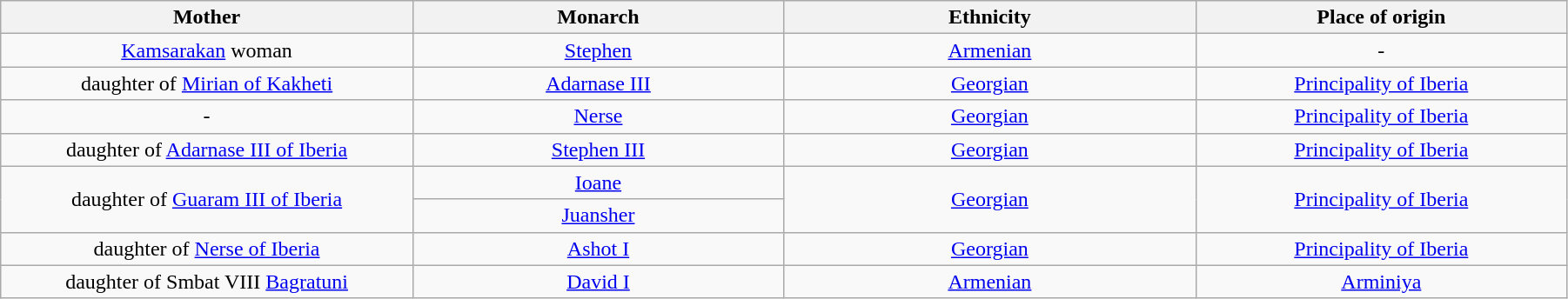<table width=95% class="wikitable">
<tr>
<th width = "10%">Mother</th>
<th width = "9%">Monarch</th>
<th width = "10%">Ethnicity</th>
<th width = "9%">Place of origin</th>
</tr>
<tr>
<td align="center"><a href='#'>Kamsarakan</a> woman</td>
<td align="center"><a href='#'>Stephen</a></td>
<td align="center"><a href='#'>Armenian</a></td>
<td align="center">-</td>
</tr>
<tr>
<td align="center">daughter of <a href='#'>Mirian of Kakheti</a></td>
<td align="center"><a href='#'>Adarnase III</a></td>
<td align="center"><a href='#'>Georgian</a></td>
<td align="center"><a href='#'>Principality of Iberia</a></td>
</tr>
<tr>
<td align="center">-</td>
<td align="center"><a href='#'>Nerse</a></td>
<td align="center"><a href='#'>Georgian</a></td>
<td align="center"><a href='#'>Principality of Iberia</a></td>
</tr>
<tr>
<td align="center">daughter of <a href='#'>Adarnase III of Iberia</a></td>
<td align="center"><a href='#'>Stephen III</a></td>
<td align="center"><a href='#'>Georgian</a></td>
<td align="center"><a href='#'>Principality of Iberia</a></td>
</tr>
<tr>
<td align="center" rowspan="2">daughter of <a href='#'>Guaram III of Iberia</a></td>
<td align="center"><a href='#'>Ioane</a></td>
<td align="center" rowspan="2"><a href='#'>Georgian</a></td>
<td align="center" rowspan="2"><a href='#'>Principality of Iberia</a></td>
</tr>
<tr>
<td align="center"><a href='#'>Juansher</a></td>
</tr>
<tr>
<td align="center">daughter of <a href='#'>Nerse of Iberia</a></td>
<td align="center"><a href='#'>Ashot I</a></td>
<td align="center"><a href='#'>Georgian</a></td>
<td align="center"><a href='#'>Principality of Iberia</a></td>
</tr>
<tr>
<td align="center">daughter of Smbat VIII <a href='#'>Bagratuni</a></td>
<td align="center"><a href='#'>David I</a></td>
<td align="center"><a href='#'>Armenian</a></td>
<td align="center"><a href='#'>Arminiya</a></td>
</tr>
</table>
